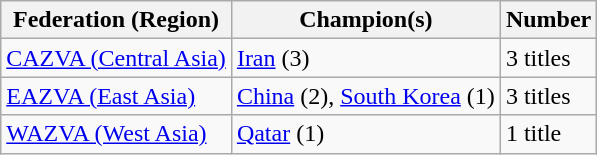<table class="wikitable">
<tr>
<th>Federation (Region)</th>
<th>Champion(s)</th>
<th>Number</th>
</tr>
<tr>
<td><a href='#'>CAZVA (Central Asia)</a></td>
<td><a href='#'>Iran</a> (3)</td>
<td>3 titles</td>
</tr>
<tr>
<td><a href='#'>EAZVA (East Asia)</a></td>
<td><a href='#'>China</a> (2), <a href='#'>South Korea</a> (1)</td>
<td>3 titles</td>
</tr>
<tr>
<td><a href='#'>WAZVA (West Asia)</a></td>
<td><a href='#'>Qatar</a> (1)</td>
<td>1 title</td>
</tr>
</table>
